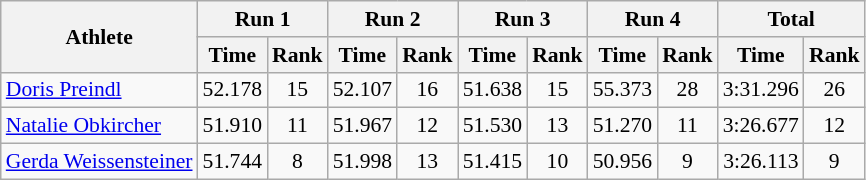<table class="wikitable" border="1" style="font-size:90%">
<tr>
<th rowspan="2">Athlete</th>
<th colspan="2">Run 1</th>
<th colspan="2">Run 2</th>
<th colspan="2">Run 3</th>
<th colspan="2">Run 4</th>
<th colspan="2">Total</th>
</tr>
<tr>
<th>Time</th>
<th>Rank</th>
<th>Time</th>
<th>Rank</th>
<th>Time</th>
<th>Rank</th>
<th>Time</th>
<th>Rank</th>
<th>Time</th>
<th>Rank</th>
</tr>
<tr>
<td><a href='#'>Doris Preindl</a></td>
<td align="center">52.178</td>
<td align="center">15</td>
<td align="center">52.107</td>
<td align="center">16</td>
<td align="center">51.638</td>
<td align="center">15</td>
<td align="center">55.373</td>
<td align="center">28</td>
<td align="center">3:31.296</td>
<td align="center">26</td>
</tr>
<tr>
<td><a href='#'>Natalie Obkircher</a></td>
<td align="center">51.910</td>
<td align="center">11</td>
<td align="center">51.967</td>
<td align="center">12</td>
<td align="center">51.530</td>
<td align="center">13</td>
<td align="center">51.270</td>
<td align="center">11</td>
<td align="center">3:26.677</td>
<td align="center">12</td>
</tr>
<tr>
<td><a href='#'>Gerda Weissensteiner</a></td>
<td align="center">51.744</td>
<td align="center">8</td>
<td align="center">51.998</td>
<td align="center">13</td>
<td align="center">51.415</td>
<td align="center">10</td>
<td align="center">50.956</td>
<td align="center">9</td>
<td align="center">3:26.113</td>
<td align="center">9</td>
</tr>
</table>
